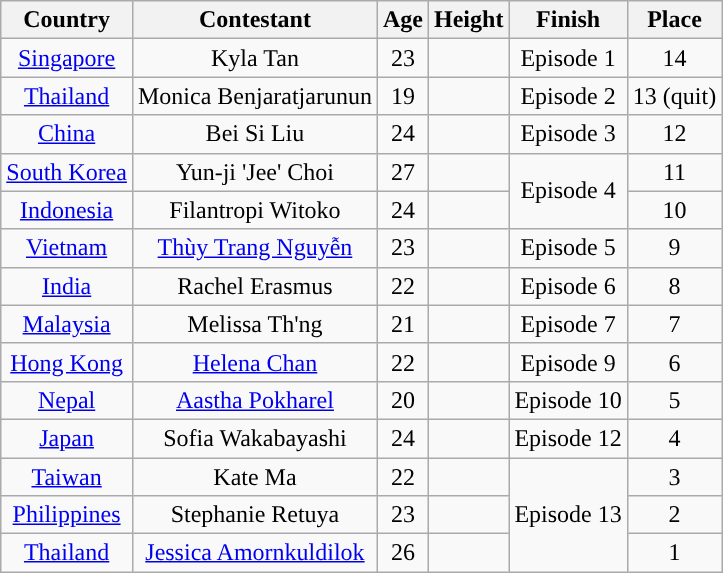<table class="wikitable sortable" style="text-align:center;">
<tr>
<th>Country</th>
<th>Contestant</th>
<th>Age</th>
<th>Height</th>
<th>Finish</th>
<th>Place</th>
</tr>
<tr>
<td><a href='#'>Singapore</a></td>
<td>Kyla Tan</td>
<td>23</td>
<td></td>
<td>Episode 1</td>
<td>14</td>
</tr>
<tr>
<td><a href='#'>Thailand</a></td>
<td>Monica Benjaratjarunun</td>
<td>19</td>
<td></td>
<td>Episode 2</td>
<td>13 (quit)</td>
</tr>
<tr>
<td><a href='#'>China</a></td>
<td>Bei Si Liu</td>
<td>24</td>
<td></td>
<td>Episode 3</td>
<td>12</td>
</tr>
<tr>
<td><a href='#'>South Korea</a></td>
<td>Yun-ji 'Jee' Choi</td>
<td>27</td>
<td></td>
<td rowspan="2">Episode 4</td>
<td>11</td>
</tr>
<tr>
<td><a href='#'>Indonesia</a></td>
<td>Filantropi Witoko</td>
<td>24</td>
<td></td>
<td>10</td>
</tr>
<tr>
<td><a href='#'>Vietnam</a></td>
<td><a href='#'>Thùy Trang Nguyễn</a></td>
<td>23</td>
<td></td>
<td>Episode 5</td>
<td>9</td>
</tr>
<tr>
<td><a href='#'>India</a></td>
<td>Rachel Erasmus</td>
<td>22</td>
<td></td>
<td>Episode 6</td>
<td>8</td>
</tr>
<tr>
<td><a href='#'>Malaysia</a></td>
<td>Melissa Th'ng</td>
<td>21</td>
<td></td>
<td>Episode 7</td>
<td>7</td>
</tr>
<tr>
<td><a href='#'>Hong Kong</a></td>
<td><a href='#'>Helena Chan</a></td>
<td>22</td>
<td></td>
<td>Episode 9</td>
<td>6</td>
</tr>
<tr>
<td><a href='#'>Nepal</a></td>
<td><a href='#'>Aastha Pokharel</a></td>
<td>20</td>
<td></td>
<td>Episode 10</td>
<td>5</td>
</tr>
<tr>
<td><a href='#'>Japan</a></td>
<td>Sofia Wakabayashi</td>
<td>24</td>
<td></td>
<td>Episode 12</td>
<td>4</td>
</tr>
<tr>
<td><a href='#'>Taiwan</a></td>
<td>Kate Ma</td>
<td>22</td>
<td></td>
<td rowspan="3">Episode 13</td>
<td>3</td>
</tr>
<tr>
<td><a href='#'>Philippines</a></td>
<td>Stephanie Retuya</td>
<td>23</td>
<td></td>
<td>2</td>
</tr>
<tr>
<td><a href='#'>Thailand</a></td>
<td><a href='#'>Jessica Amornkuldilok</a></td>
<td>26</td>
<td></td>
<td>1</td>
</tr>
</table>
